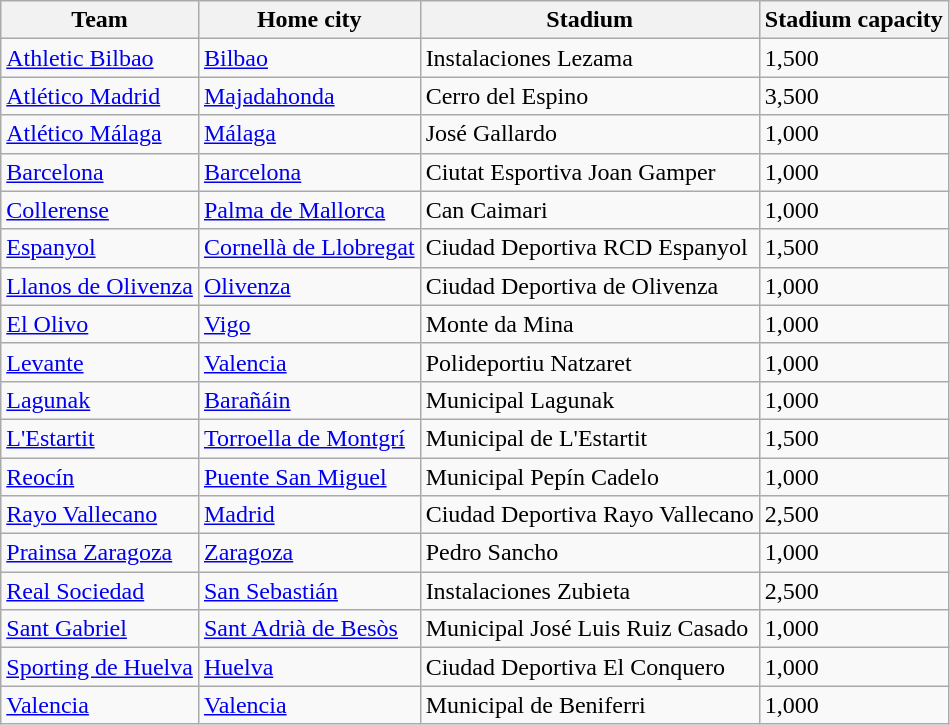<table class="wikitable sortable">
<tr>
<th>Team</th>
<th>Home city</th>
<th>Stadium</th>
<th>Stadium capacity</th>
</tr>
<tr>
<td><a href='#'>Athletic Bilbao</a></td>
<td><a href='#'>Bilbao</a></td>
<td>Instalaciones Lezama</td>
<td>1,500</td>
</tr>
<tr>
<td><a href='#'>Atlético Madrid</a></td>
<td><a href='#'>Majadahonda</a></td>
<td>Cerro del Espino</td>
<td>3,500</td>
</tr>
<tr>
<td><a href='#'>Atlético Málaga</a></td>
<td><a href='#'>Málaga</a></td>
<td>José Gallardo</td>
<td>1,000</td>
</tr>
<tr>
<td><a href='#'>Barcelona</a></td>
<td><a href='#'>Barcelona</a></td>
<td>Ciutat Esportiva Joan Gamper</td>
<td>1,000</td>
</tr>
<tr>
<td><a href='#'>Collerense</a></td>
<td><a href='#'>Palma de Mallorca</a></td>
<td>Can Caimari</td>
<td>1,000</td>
</tr>
<tr>
<td><a href='#'>Espanyol</a></td>
<td><a href='#'>Cornellà de Llobregat</a></td>
<td>Ciudad Deportiva RCD Espanyol</td>
<td>1,500</td>
</tr>
<tr>
<td><a href='#'>Llanos de Olivenza</a></td>
<td><a href='#'>Olivenza</a></td>
<td>Ciudad Deportiva de Olivenza</td>
<td>1,000</td>
</tr>
<tr>
<td><a href='#'>El Olivo</a></td>
<td><a href='#'>Vigo</a></td>
<td>Monte da Mina</td>
<td>1,000</td>
</tr>
<tr>
<td><a href='#'>Levante</a></td>
<td><a href='#'>Valencia</a></td>
<td>Polideportiu Natzaret</td>
<td>1,000</td>
</tr>
<tr>
<td><a href='#'>Lagunak</a></td>
<td><a href='#'>Barañáin</a></td>
<td>Municipal Lagunak</td>
<td>1,000</td>
</tr>
<tr>
<td><a href='#'>L'Estartit</a></td>
<td><a href='#'>Torroella de Montgrí</a></td>
<td>Municipal de L'Estartit</td>
<td>1,500</td>
</tr>
<tr>
<td><a href='#'>Reocín</a></td>
<td><a href='#'>Puente San Miguel</a></td>
<td>Municipal Pepín Cadelo</td>
<td>1,000</td>
</tr>
<tr>
<td><a href='#'>Rayo Vallecano</a></td>
<td><a href='#'>Madrid</a></td>
<td>Ciudad Deportiva Rayo Vallecano</td>
<td>2,500</td>
</tr>
<tr>
<td><a href='#'>Prainsa Zaragoza</a></td>
<td><a href='#'>Zaragoza</a></td>
<td>Pedro Sancho</td>
<td>1,000</td>
</tr>
<tr>
<td><a href='#'>Real Sociedad</a></td>
<td><a href='#'>San Sebastián</a></td>
<td>Instalaciones Zubieta</td>
<td>2,500</td>
</tr>
<tr>
<td><a href='#'>Sant Gabriel</a></td>
<td><a href='#'>Sant Adrià de Besòs</a></td>
<td>Municipal José Luis Ruiz Casado</td>
<td>1,000</td>
</tr>
<tr>
<td><a href='#'>Sporting de Huelva</a></td>
<td><a href='#'>Huelva</a></td>
<td>Ciudad Deportiva El Conquero</td>
<td>1,000</td>
</tr>
<tr>
<td><a href='#'>Valencia</a></td>
<td><a href='#'>Valencia</a></td>
<td>Municipal de Beniferri</td>
<td>1,000</td>
</tr>
</table>
